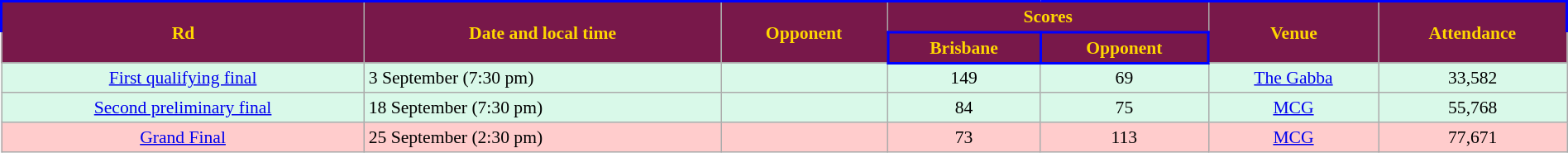<table class="wikitable" style="font-size:90%; text-align:center; width: 100%; margin-left: auto; margin-right: auto;">
<tr style="text-align:center; background:#78184A; color:gold; border: solid blue 2px; font-weight:bold">
<td rowspan=2><strong>Rd</strong></td>
<td rowspan=2><strong>Date and local time</strong></td>
<td rowspan=2><strong>Opponent</strong></td>
<td colspan=2><strong>Scores</strong></td>
<td rowspan=2><strong>Venue</strong></td>
<td rowspan=2><strong>Attendance</strong></td>
</tr>
<tr>
<th style="background:#78184A; color:gold; border: solid blue 2px">Brisbane</th>
<th style="background:#78184A; color:gold; border: solid blue 2px">Opponent</th>
</tr>
<tr style="background:#d9f9e9;">
<td><a href='#'>First qualifying final</a></td>
<td align=left>3 September (7:30 pm)</td>
<td align=left></td>
<td>149</td>
<td>69</td>
<td><a href='#'>The Gabba</a></td>
<td>33,582</td>
</tr>
<tr style="background:#d9f9e9;">
<td><a href='#'>Second preliminary final</a></td>
<td align=left>18 September (7:30 pm)</td>
<td align=left></td>
<td>84</td>
<td>75</td>
<td><a href='#'>MCG</a></td>
<td>55,768</td>
</tr>
<tr style="background:#fcc;">
<td><a href='#'>Grand Final</a></td>
<td align=left>25 September (2:30 pm)</td>
<td align=left></td>
<td>73</td>
<td>113</td>
<td><a href='#'>MCG</a></td>
<td>77,671</td>
</tr>
</table>
